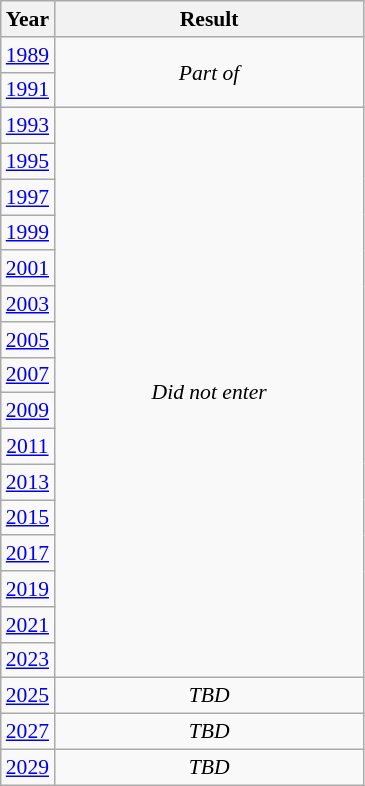<table class="wikitable" style="text-align: center; font-size:90%">
<tr>
<th>Year</th>
<th style="width:200px">Result</th>
</tr>
<tr>
<td> <a href='#'>1989</a></td>
<td rowspan="2"><em>Part of </em></td>
</tr>
<tr>
<td> <a href='#'>1991</a></td>
</tr>
<tr>
<td> <a href='#'>1993</a></td>
<td rowspan="16"><em>Did not enter</em></td>
</tr>
<tr>
<td> <a href='#'>1995</a></td>
</tr>
<tr>
<td> <a href='#'>1997</a></td>
</tr>
<tr>
<td> <a href='#'>1999</a></td>
</tr>
<tr>
<td> <a href='#'>2001</a></td>
</tr>
<tr>
<td> <a href='#'>2003</a></td>
</tr>
<tr>
<td> <a href='#'>2005</a></td>
</tr>
<tr>
<td> <a href='#'>2007</a></td>
</tr>
<tr>
<td> <a href='#'>2009</a></td>
</tr>
<tr>
<td> <a href='#'>2011</a></td>
</tr>
<tr>
<td> <a href='#'>2013</a></td>
</tr>
<tr>
<td> <a href='#'>2015</a></td>
</tr>
<tr>
<td> <a href='#'>2017</a></td>
</tr>
<tr>
<td> <a href='#'>2019</a></td>
</tr>
<tr>
<td> <a href='#'>2021</a></td>
</tr>
<tr>
<td> <a href='#'>2023</a></td>
</tr>
<tr>
<td> <a href='#'>2025</a></td>
<td><em>TBD</em></td>
</tr>
<tr>
<td> <a href='#'>2027</a></td>
<td><em>TBD</em></td>
</tr>
<tr>
<td> <a href='#'>2029</a></td>
<td><em>TBD</em></td>
</tr>
</table>
